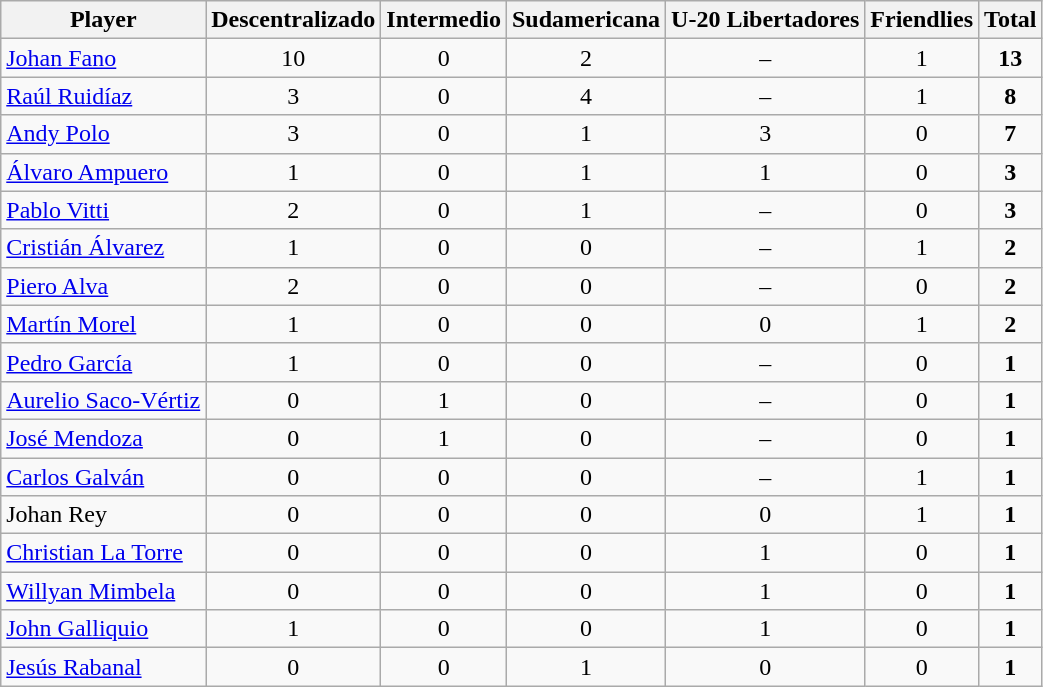<table class="wikitable" style="text-align:center;">
<tr>
<th>Player</th>
<th>Descentralizado</th>
<th>Intermedio</th>
<th>Sudamericana</th>
<th>U-20 Libertadores</th>
<th>Friendlies</th>
<th>Total</th>
</tr>
<tr>
<td align=left> <a href='#'>Johan Fano</a></td>
<td>10</td>
<td>0</td>
<td>2</td>
<td>–</td>
<td>1</td>
<td><strong>13</strong></td>
</tr>
<tr>
<td align=left> <a href='#'>Raúl Ruidíaz</a></td>
<td>3</td>
<td>0</td>
<td>4</td>
<td>–</td>
<td>1</td>
<td><strong>8</strong></td>
</tr>
<tr>
<td align=left> <a href='#'>Andy Polo</a></td>
<td>3</td>
<td>0</td>
<td>1</td>
<td>3</td>
<td>0</td>
<td><strong>7</strong></td>
</tr>
<tr>
<td align=left> <a href='#'>Álvaro Ampuero</a></td>
<td>1</td>
<td>0</td>
<td>1</td>
<td>1</td>
<td>0</td>
<td><strong>3</strong></td>
</tr>
<tr>
<td align=left> <a href='#'>Pablo Vitti</a></td>
<td>2</td>
<td>0</td>
<td>1</td>
<td>–</td>
<td>0</td>
<td><strong>3</strong></td>
</tr>
<tr>
<td align=left> <a href='#'>Cristián Álvarez</a></td>
<td>1</td>
<td>0</td>
<td>0</td>
<td>–</td>
<td>1</td>
<td><strong>2</strong></td>
</tr>
<tr>
<td align=left> <a href='#'>Piero Alva</a></td>
<td>2</td>
<td>0</td>
<td>0</td>
<td>–</td>
<td>0</td>
<td><strong>2</strong></td>
</tr>
<tr>
<td align=left> <a href='#'>Martín Morel</a></td>
<td>1</td>
<td>0</td>
<td>0</td>
<td>0</td>
<td>1</td>
<td><strong>2</strong></td>
</tr>
<tr>
<td align=left> <a href='#'>Pedro García</a></td>
<td>1</td>
<td>0</td>
<td>0</td>
<td>–</td>
<td>0</td>
<td><strong>1</strong></td>
</tr>
<tr>
<td align=left> <a href='#'>Aurelio Saco-Vértiz</a></td>
<td>0</td>
<td>1</td>
<td>0</td>
<td>–</td>
<td>0</td>
<td><strong>1</strong></td>
</tr>
<tr>
<td align=left> <a href='#'>José Mendoza</a></td>
<td>0</td>
<td>1</td>
<td>0</td>
<td>–</td>
<td>0</td>
<td><strong>1</strong></td>
</tr>
<tr>
<td align=left> <a href='#'>Carlos Galván</a></td>
<td>0</td>
<td>0</td>
<td>0</td>
<td>–</td>
<td>1</td>
<td><strong>1</strong></td>
</tr>
<tr>
<td align=left> Johan Rey</td>
<td>0</td>
<td>0</td>
<td>0</td>
<td>0</td>
<td>1</td>
<td><strong>1</strong></td>
</tr>
<tr>
<td align=left> <a href='#'>Christian La Torre</a></td>
<td>0</td>
<td>0</td>
<td>0</td>
<td>1</td>
<td>0</td>
<td><strong>1</strong></td>
</tr>
<tr>
<td align=left> <a href='#'>Willyan Mimbela</a></td>
<td>0</td>
<td>0</td>
<td>0</td>
<td>1</td>
<td>0</td>
<td><strong>1</strong></td>
</tr>
<tr>
<td align=left> <a href='#'>John Galliquio</a></td>
<td>1</td>
<td>0</td>
<td>0</td>
<td>1</td>
<td>0</td>
<td><strong>1</strong></td>
</tr>
<tr>
<td align=left> <a href='#'>Jesús Rabanal</a></td>
<td>0</td>
<td>0</td>
<td>1</td>
<td>0</td>
<td>0</td>
<td><strong>1</strong></td>
</tr>
</table>
